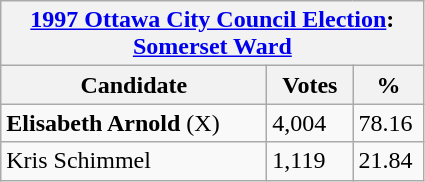<table class="wikitable">
<tr>
<th colspan="3"><a href='#'>1997 Ottawa City Council Election</a>: <a href='#'>Somerset Ward</a></th>
</tr>
<tr>
<th style="width: 170px">Candidate</th>
<th style="width: 50px">Votes</th>
<th style="width: 40px">%</th>
</tr>
<tr>
<td><strong>Elisabeth Arnold</strong> (X)</td>
<td>4,004</td>
<td>78.16</td>
</tr>
<tr>
<td>Kris Schimmel</td>
<td>1,119</td>
<td>21.84</td>
</tr>
</table>
